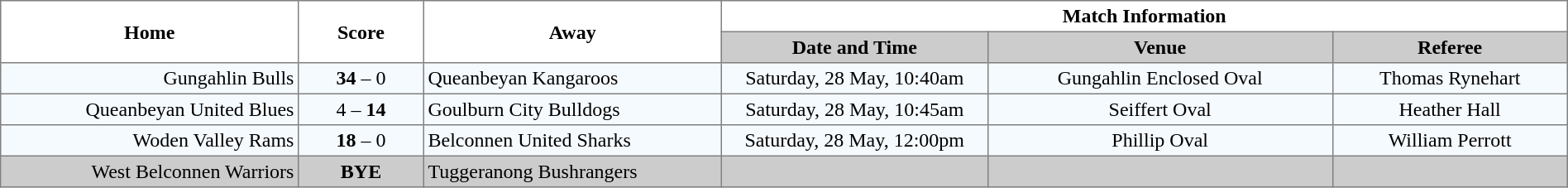<table width="100%" cellspacing="0" cellpadding="3" border="1" style="border-collapse:collapse;  text-align:center;">
<tr>
<th rowspan="2" width="19%">Home</th>
<th rowspan="2" width="8%">Score</th>
<th rowspan="2" width="19%">Away</th>
<th colspan="3">Match Information</th>
</tr>
<tr bgcolor="#CCCCCC">
<th width="17%">Date and Time</th>
<th width="22%">Venue</th>
<th width="50%">Referee</th>
</tr>
<tr style="text-align:center; background:#f5faff;">
<td align="right">Gungahlin Bulls </td>
<td><strong>34</strong> – 0</td>
<td align="left"> Queanbeyan Kangaroos</td>
<td>Saturday, 28 May, 10:40am</td>
<td>Gungahlin Enclosed Oval</td>
<td>Thomas Rynehart</td>
</tr>
<tr style="text-align:center; background:#f5faff;">
<td align="right">Queanbeyan United Blues </td>
<td>4 – <strong>14</strong></td>
<td align="left"> Goulburn City Bulldogs</td>
<td>Saturday, 28 May, 10:45am</td>
<td>Seiffert Oval</td>
<td>Heather Hall</td>
</tr>
<tr style="text-align:center; background:#f5faff;">
<td align="right">Woden Valley Rams </td>
<td><strong>18</strong> – 0</td>
<td align="left"> Belconnen United Sharks</td>
<td>Saturday, 28 May, 12:00pm</td>
<td>Phillip Oval</td>
<td>William Perrott</td>
</tr>
<tr style="text-align:center; background:#CCCCCC;">
<td align="right">West Belconnen Warriors </td>
<td><strong>BYE</strong></td>
<td align="left"> Tuggeranong Bushrangers</td>
<td></td>
<td></td>
<td></td>
</tr>
</table>
